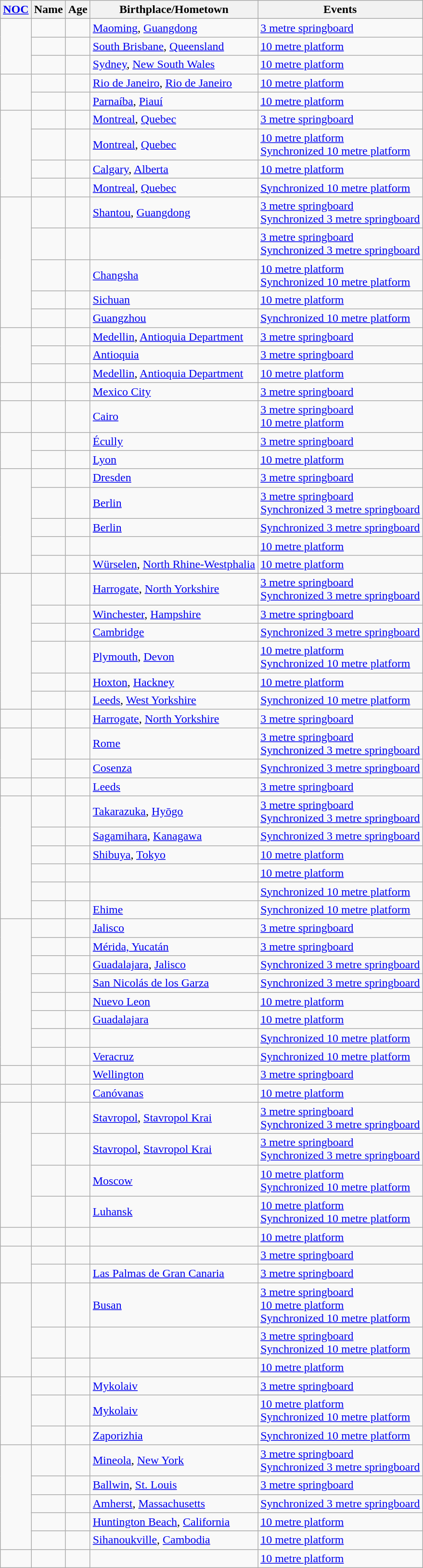<table class="wikitable sortable">
<tr>
<th><a href='#'>NOC</a></th>
<th>Name</th>
<th>Age</th>
<th>Birthplace/Hometown</th>
<th>Events</th>
</tr>
<tr>
<td align="left" rowspan="3"></td>
<td align="left"></td>
<td align="left"></td>
<td align="left"> <a href='#'>Maoming</a>, <a href='#'>Guangdong</a></td>
<td align="left"><a href='#'>3 metre springboard</a></td>
</tr>
<tr>
<td align="left"></td>
<td align="left"></td>
<td align="left"> <a href='#'>South Brisbane</a>, <a href='#'>Queensland</a></td>
<td align="left"><a href='#'>10 metre platform</a></td>
</tr>
<tr>
<td align="left"></td>
<td align="left"></td>
<td align="left"> <a href='#'>Sydney</a>, <a href='#'>New South Wales</a></td>
<td align="left"><a href='#'>10 metre platform</a></td>
</tr>
<tr>
<td align="left" rowspan="2"></td>
<td align="left"></td>
<td align="left"></td>
<td align="left"> <a href='#'>Rio de Janeiro</a>, <a href='#'>Rio de Janeiro</a></td>
<td align="left"><a href='#'>10 metre platform</a></td>
</tr>
<tr>
<td align="left"></td>
<td align="left"></td>
<td align="left"> <a href='#'>Parnaíba</a>, <a href='#'>Piauí</a></td>
<td align="left"><a href='#'>10 metre platform</a></td>
</tr>
<tr>
<td align="left" rowspan="4"></td>
<td align="left"></td>
<td align="left"></td>
<td align="left"> <a href='#'>Montreal</a>, <a href='#'>Quebec</a></td>
<td align="left"><a href='#'>3 metre springboard</a></td>
</tr>
<tr>
<td align="left"></td>
<td align="left"></td>
<td align="left"> <a href='#'>Montreal</a>, <a href='#'>Quebec</a></td>
<td align="left"><a href='#'>10 metre platform</a><br><a href='#'>Synchronized 10 metre platform</a></td>
</tr>
<tr>
<td align="left"></td>
<td align="left"></td>
<td align="left"> <a href='#'>Calgary</a>, <a href='#'>Alberta</a></td>
<td align="left"><a href='#'>10 metre platform</a></td>
</tr>
<tr>
<td align="left"></td>
<td align="left"></td>
<td align="left"> <a href='#'>Montreal</a>, <a href='#'>Quebec</a></td>
<td align="left"><a href='#'>Synchronized 10 metre platform</a></td>
</tr>
<tr>
<td align="left" rowspan="5"></td>
<td align="left"></td>
<td align="left"></td>
<td align="left"> <a href='#'>Shantou</a>, <a href='#'>Guangdong</a></td>
<td align="left"><a href='#'>3 metre springboard</a><br><a href='#'>Synchronized 3 metre springboard</a></td>
</tr>
<tr>
<td align="left"></td>
<td align="left"></td>
<td align="left"></td>
<td align="left"><a href='#'>3 metre springboard</a><br><a href='#'>Synchronized 3 metre springboard</a></td>
</tr>
<tr>
<td align="left"></td>
<td align="left"></td>
<td align="left"> <a href='#'>Changsha</a></td>
<td align="left"><a href='#'>10 metre platform</a><br><a href='#'>Synchronized 10 metre platform</a></td>
</tr>
<tr>
<td align="left"></td>
<td align="left"></td>
<td align="left"> <a href='#'>Sichuan</a></td>
<td align="left"><a href='#'>10 metre platform</a></td>
</tr>
<tr>
<td align="left"></td>
<td align="left"></td>
<td align="left"> <a href='#'>Guangzhou</a></td>
<td align="left"><a href='#'>Synchronized 10 metre platform</a></td>
</tr>
<tr>
<td align="left" rowspan="3"></td>
<td align="left"></td>
<td align="left"></td>
<td align="left"> <a href='#'>Medellin</a>, <a href='#'>Antioquia Department</a></td>
<td align="left"><a href='#'>3 metre springboard</a></td>
</tr>
<tr>
<td align="left"></td>
<td align="left"></td>
<td align="left"> <a href='#'>Antioquia</a></td>
<td align="left"><a href='#'>3 metre springboard</a></td>
</tr>
<tr>
<td align="left"></td>
<td align="left"></td>
<td align="left"> <a href='#'>Medellin</a>, <a href='#'>Antioquia Department</a></td>
<td align="left"><a href='#'>10 metre platform</a></td>
</tr>
<tr>
<td align="left" rowspan="1"></td>
<td align="left"></td>
<td align="left"></td>
<td align="left"> <a href='#'>Mexico City</a></td>
<td align="left"><a href='#'>3 metre springboard</a></td>
</tr>
<tr>
<td align="left" rowspan="1"></td>
<td align="left"></td>
<td align="left"></td>
<td align="left"> <a href='#'>Cairo</a></td>
<td align="left"><a href='#'>3 metre springboard</a><br><a href='#'>10 metre platform</a></td>
</tr>
<tr>
<td align="left" rowspan="2"></td>
<td align="left"></td>
<td align="left"></td>
<td align="left"> <a href='#'>Écully</a></td>
<td align="left"><a href='#'>3 metre springboard</a></td>
</tr>
<tr>
<td align="left"></td>
<td align="left"></td>
<td align="left"> <a href='#'>Lyon</a></td>
<td align="left"><a href='#'>10 metre platform</a></td>
</tr>
<tr>
<td align="left" rowspan="5"></td>
<td align="left"></td>
<td align="left"></td>
<td align="left"> <a href='#'>Dresden</a></td>
<td align="left"><a href='#'>3 metre springboard</a></td>
</tr>
<tr>
<td align="left"></td>
<td align="left"></td>
<td align="left"> <a href='#'>Berlin</a></td>
<td align="left"><a href='#'>3 metre springboard</a><br><a href='#'>Synchronized 3 metre springboard</a></td>
</tr>
<tr>
<td align="left"></td>
<td align="left"></td>
<td align="left"> <a href='#'>Berlin</a></td>
<td align="left"><a href='#'>Synchronized 3 metre springboard</a></td>
</tr>
<tr>
<td align="left"></td>
<td align="left"></td>
<td align="left"></td>
<td align="left"><a href='#'>10 metre platform</a></td>
</tr>
<tr>
<td align="left"></td>
<td align="left"></td>
<td align="left"> <a href='#'>Würselen</a>, <a href='#'>North Rhine-Westphalia</a></td>
<td align="left"><a href='#'>10 metre platform</a></td>
</tr>
<tr>
<td align="left" rowspan="6"></td>
<td align="left"></td>
<td align="left"></td>
<td align="left"> <a href='#'>Harrogate</a>, <a href='#'>North Yorkshire</a></td>
<td align="left"><a href='#'>3 metre springboard</a><br><a href='#'>Synchronized 3 metre springboard</a></td>
</tr>
<tr>
<td align="left"></td>
<td align="left"></td>
<td align="left"> <a href='#'>Winchester</a>, <a href='#'>Hampshire</a></td>
<td align="left"><a href='#'>3 metre springboard</a></td>
</tr>
<tr>
<td align="left"></td>
<td align="left"></td>
<td align="left"> <a href='#'>Cambridge</a></td>
<td align="left"><a href='#'>Synchronized 3 metre springboard</a></td>
</tr>
<tr>
<td align="left"></td>
<td align="left"></td>
<td align="left"> <a href='#'>Plymouth</a>, <a href='#'>Devon</a></td>
<td align="left"><a href='#'>10 metre platform</a><br><a href='#'>Synchronized 10 metre platform</a></td>
</tr>
<tr>
<td align="left"></td>
<td align="left"></td>
<td align="left"> <a href='#'>Hoxton</a>, <a href='#'>Hackney</a></td>
<td align="left"><a href='#'>10 metre platform</a></td>
</tr>
<tr>
<td align="left"></td>
<td align="left"></td>
<td align="left"> <a href='#'>Leeds</a>, <a href='#'>West Yorkshire</a></td>
<td align="left"><a href='#'>Synchronized 10 metre platform</a></td>
</tr>
<tr>
<td align="left" rowspan="1"></td>
<td align="left"></td>
<td align="left"></td>
<td align="left"> <a href='#'>Harrogate</a>, <a href='#'>North Yorkshire</a></td>
<td align="left"><a href='#'>3 metre springboard</a></td>
</tr>
<tr>
<td align="left" rowspan="2"></td>
<td align="left"></td>
<td align="left"></td>
<td align="left"> <a href='#'>Rome</a></td>
<td align="left"><a href='#'>3 metre springboard</a><br><a href='#'>Synchronized 3 metre springboard</a></td>
</tr>
<tr>
<td align="left"></td>
<td align="left"></td>
<td align="left"> <a href='#'>Cosenza</a></td>
<td align="left"><a href='#'>Synchronized 3 metre springboard</a></td>
</tr>
<tr>
<td align="left" rowspan="1"></td>
<td align="left"></td>
<td align="left"></td>
<td align="left"> <a href='#'>Leeds</a></td>
<td align="left"><a href='#'>3 metre springboard</a></td>
</tr>
<tr>
<td align="left" rowspan="6"></td>
<td align="left"></td>
<td align="left"></td>
<td align="left"> <a href='#'>Takarazuka</a>, <a href='#'>Hyōgo</a></td>
<td align="left"><a href='#'>3 metre springboard</a><br><a href='#'>Synchronized 3 metre springboard</a></td>
</tr>
<tr>
<td align="left"></td>
<td align="left"></td>
<td align="left"> <a href='#'>Sagamihara</a>, <a href='#'>Kanagawa</a></td>
<td align="left"><a href='#'>Synchronized 3 metre springboard</a></td>
</tr>
<tr>
<td align="left"></td>
<td align="left"></td>
<td align="left"> <a href='#'>Shibuya</a>, <a href='#'>Tokyo</a></td>
<td align="left"><a href='#'>10 metre platform</a></td>
</tr>
<tr>
<td align="left"></td>
<td align="left"></td>
<td align="left"></td>
<td align="left"><a href='#'>10 metre platform</a></td>
</tr>
<tr>
<td align="left"></td>
<td align="left"></td>
<td align="left"></td>
<td align="left"><a href='#'>Synchronized 10 metre platform</a></td>
</tr>
<tr>
<td align="left"></td>
<td align="left"></td>
<td align="left"> <a href='#'>Ehime</a></td>
<td align="left"><a href='#'>Synchronized 10 metre platform</a></td>
</tr>
<tr>
<td align="left" rowspan="8"></td>
<td align="left"></td>
<td align="left"></td>
<td align="left"> <a href='#'>Jalisco</a></td>
<td align="left"><a href='#'>3 metre springboard</a></td>
</tr>
<tr>
<td align="left"></td>
<td align="left"></td>
<td align="left"> <a href='#'>Mérida, Yucatán</a></td>
<td align="left"><a href='#'>3 metre springboard</a></td>
</tr>
<tr>
<td align="left"></td>
<td align="left"></td>
<td align="left"> <a href='#'>Guadalajara</a>, <a href='#'>Jalisco</a></td>
<td align="left"><a href='#'>Synchronized 3 metre springboard</a></td>
</tr>
<tr>
<td align="left"></td>
<td align="left"></td>
<td align="left"> <a href='#'>San Nicolás de los Garza</a></td>
<td align="left"><a href='#'>Synchronized 3 metre springboard</a></td>
</tr>
<tr>
<td align="left"></td>
<td align="left"></td>
<td align="left"> <a href='#'>Nuevo Leon</a></td>
<td align="left"><a href='#'>10 metre platform</a></td>
</tr>
<tr>
<td align="left"></td>
<td align="left"></td>
<td align="left"> <a href='#'>Guadalajara</a></td>
<td align="left"><a href='#'>10 metre platform</a></td>
</tr>
<tr>
<td align="left"></td>
<td align="left"></td>
<td align="left"></td>
<td align="left"><a href='#'>Synchronized 10 metre platform</a></td>
</tr>
<tr>
<td align="left"></td>
<td align="left"></td>
<td align="left"> <a href='#'>Veracruz</a></td>
<td align="left"><a href='#'>Synchronized 10 metre platform</a></td>
</tr>
<tr>
<td align="left" rowspan="1"></td>
<td align="left"></td>
<td align="left"></td>
<td align="left"> <a href='#'>Wellington</a></td>
<td align="left"><a href='#'>3 metre springboard</a></td>
</tr>
<tr>
<td align="left" rowspan="1"></td>
<td align="left"></td>
<td align="left"></td>
<td align="left"> <a href='#'>Canóvanas</a></td>
<td align="left"><a href='#'>10 metre platform</a></td>
</tr>
<tr>
<td align="left" rowspan="4"></td>
<td align="left"></td>
<td align="left"></td>
<td align="left"> <a href='#'>Stavropol</a>, <a href='#'>Stavropol Krai</a></td>
<td align="left"><a href='#'>3 metre springboard</a><br><a href='#'>Synchronized 3 metre springboard</a></td>
</tr>
<tr>
<td align="left"></td>
<td align="left"></td>
<td align="left"> <a href='#'>Stavropol</a>, <a href='#'>Stavropol Krai</a></td>
<td align="left"><a href='#'>3 metre springboard</a><br><a href='#'>Synchronized 3 metre springboard</a></td>
</tr>
<tr>
<td align="left"></td>
<td align="left"></td>
<td align="left"> <a href='#'>Moscow</a></td>
<td align="left"><a href='#'>10 metre platform</a><br><a href='#'>Synchronized 10 metre platform</a></td>
</tr>
<tr>
<td align="left"></td>
<td align="left"></td>
<td align="left"> <a href='#'>Luhansk</a></td>
<td align="left"><a href='#'>10 metre platform</a><br><a href='#'>Synchronized 10 metre platform</a></td>
</tr>
<tr>
<td align="left" rowspan="1"></td>
<td align="left"></td>
<td align="left"></td>
<td align="left"></td>
<td align="left"><a href='#'>10 metre platform</a></td>
</tr>
<tr>
<td align="left" rowspan="2"></td>
<td align="left"></td>
<td align="left"></td>
<td align="left"></td>
<td align="left"><a href='#'>3 metre springboard</a></td>
</tr>
<tr>
<td align="left"></td>
<td align="left"></td>
<td align="left"> <a href='#'>Las Palmas de Gran Canaria</a></td>
<td align="left"><a href='#'>3 metre springboard</a></td>
</tr>
<tr>
<td align="left" rowspan="3"></td>
<td align="left"></td>
<td align="left"></td>
<td align="left"> <a href='#'>Busan</a></td>
<td align="left"><a href='#'>3 metre springboard</a><br><a href='#'>10 metre platform</a><br><a href='#'>Synchronized 10 metre platform</a></td>
</tr>
<tr>
<td align="left"></td>
<td align="left"></td>
<td align="left"></td>
<td align="left"><a href='#'>3 metre springboard</a><br><a href='#'>Synchronized 10 metre platform</a></td>
</tr>
<tr>
<td align="left"></td>
<td align="left"></td>
<td align="left"></td>
<td align="left"><a href='#'>10 metre platform</a></td>
</tr>
<tr>
<td align="left" rowspan="3"></td>
<td align="left"></td>
<td align="left"></td>
<td align="left"> <a href='#'>Mykolaiv</a></td>
<td align="left"><a href='#'>3 metre springboard</a></td>
</tr>
<tr>
<td align="left"></td>
<td align="left"></td>
<td align="left"> <a href='#'>Mykolaiv</a></td>
<td align="left"><a href='#'>10 metre platform</a><br><a href='#'>Synchronized 10 metre platform</a></td>
</tr>
<tr>
<td align="left"></td>
<td align="left"></td>
<td align="left"> <a href='#'>Zaporizhia</a></td>
<td align="left"><a href='#'>Synchronized 10 metre platform</a></td>
</tr>
<tr>
<td align="left" rowspan="5"></td>
<td align="left"></td>
<td align="left"></td>
<td align="left"> <a href='#'>Mineola</a>, <a href='#'>New York</a></td>
<td align="left"><a href='#'>3 metre springboard</a><br><a href='#'>Synchronized 3 metre springboard</a></td>
</tr>
<tr>
<td align="left"></td>
<td align="left"></td>
<td align="left"> <a href='#'>Ballwin</a>, <a href='#'>St. Louis</a></td>
<td align="left"><a href='#'>3 metre springboard</a></td>
</tr>
<tr>
<td align="left"></td>
<td align="left"></td>
<td align="left"> <a href='#'>Amherst</a>, <a href='#'>Massachusetts</a></td>
<td align="left"><a href='#'>Synchronized 3 metre springboard</a></td>
</tr>
<tr>
<td align="left"></td>
<td align="left"></td>
<td align="left"> <a href='#'>Huntington Beach</a>, <a href='#'>California</a></td>
<td align="left"><a href='#'>10 metre platform</a></td>
</tr>
<tr>
<td align="left"></td>
<td align="left"></td>
<td align="left"> <a href='#'>Sihanoukville</a>, <a href='#'>Cambodia</a></td>
<td align="left"><a href='#'>10 metre platform</a></td>
</tr>
<tr>
<td align="left" rowspan="1"></td>
<td align="left"></td>
<td align="left"></td>
<td align="left"></td>
<td align="left"><a href='#'>10 metre platform</a></td>
</tr>
</table>
